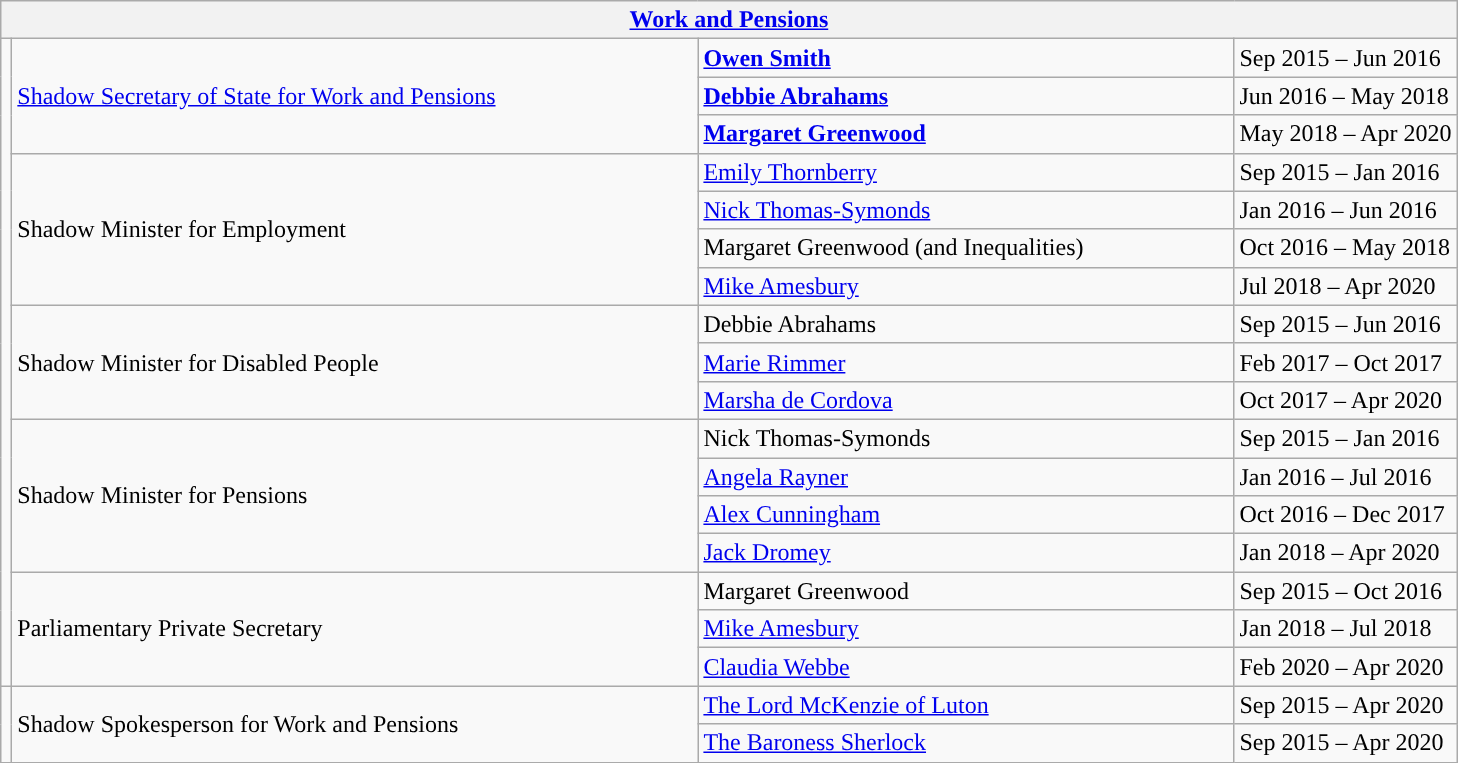<table class="wikitable">
<tr>
<th colspan="4"><a href='#'>Work and Pensions</a></th>
</tr>
<tr>
<td rowspan="17" style="background: "></td>
<td rowspan="3" style="width: 450px;"><a href='#'>Shadow Secretary of State for Work and Pensions</a></td>
<td style="width: 350px;"><strong><a href='#'>Owen Smith</a></strong></td>
<td>Sep 2015 – Jun 2016</td>
</tr>
<tr>
<td><strong><a href='#'>Debbie Abrahams</a></strong></td>
<td>Jun 2016 – May 2018</td>
</tr>
<tr>
<td><strong><a href='#'>Margaret Greenwood</a></strong></td>
<td>May 2018 – Apr 2020</td>
</tr>
<tr>
<td rowspan="4">Shadow Minister for Employment</td>
<td><a href='#'>Emily Thornberry</a></td>
<td>Sep 2015 – Jan 2016</td>
</tr>
<tr>
<td><a href='#'>Nick Thomas-Symonds</a></td>
<td>Jan 2016 – Jun 2016</td>
</tr>
<tr>
<td>Margaret Greenwood (and Inequalities)</td>
<td>Oct 2016 – May 2018</td>
</tr>
<tr>
<td><a href='#'>Mike Amesbury</a></td>
<td>Jul 2018 – Apr 2020</td>
</tr>
<tr>
<td rowspan="3">Shadow Minister for Disabled People</td>
<td>Debbie Abrahams</td>
<td>Sep 2015 – Jun 2016</td>
</tr>
<tr>
<td><a href='#'>Marie Rimmer</a></td>
<td>Feb 2017 – Oct 2017</td>
</tr>
<tr>
<td><a href='#'>Marsha de Cordova</a></td>
<td>Oct 2017 – Apr 2020</td>
</tr>
<tr>
<td rowspan="4">Shadow Minister for Pensions</td>
<td>Nick Thomas-Symonds</td>
<td>Sep 2015 – Jan 2016</td>
</tr>
<tr>
<td><a href='#'>Angela Rayner</a></td>
<td>Jan 2016 – Jul 2016</td>
</tr>
<tr>
<td><a href='#'>Alex Cunningham</a></td>
<td>Oct 2016 – Dec 2017</td>
</tr>
<tr>
<td><a href='#'>Jack Dromey</a></td>
<td>Jan 2018 – Apr 2020</td>
</tr>
<tr>
<td rowspan="3">Parliamentary Private Secretary</td>
<td>Margaret Greenwood</td>
<td>Sep 2015 – Oct 2016</td>
</tr>
<tr>
<td><a href='#'>Mike Amesbury</a></td>
<td>Jan 2018 – Jul 2018</td>
</tr>
<tr>
<td><a href='#'>Claudia Webbe</a></td>
<td>Feb 2020 – Apr 2020</td>
</tr>
<tr>
<td rowspan="2" style="background: "></td>
<td rowspan="2">Shadow Spokesperson for Work and Pensions</td>
<td><a href='#'>The Lord McKenzie of Luton</a></td>
<td>Sep 2015 – Apr 2020</td>
</tr>
<tr>
<td><a href='#'>The Baroness Sherlock</a></td>
<td>Sep 2015 – Apr 2020</td>
</tr>
</table>
